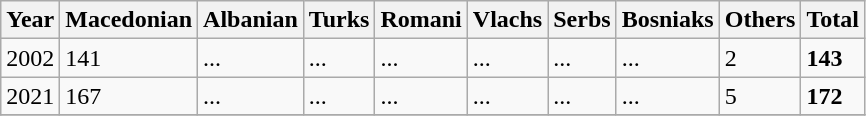<table class="wikitable">
<tr>
<th>Year</th>
<th>Macedonian</th>
<th>Albanian</th>
<th>Turks</th>
<th>Romani</th>
<th>Vlachs</th>
<th>Serbs</th>
<th>Bosniaks</th>
<th><abbr>Others</abbr></th>
<th>Total</th>
</tr>
<tr>
<td>2002</td>
<td>141</td>
<td>...</td>
<td>...</td>
<td>...</td>
<td>...</td>
<td>...</td>
<td>...</td>
<td>2</td>
<td><strong>143</strong></td>
</tr>
<tr>
<td>2021</td>
<td>167</td>
<td>...</td>
<td>...</td>
<td>...</td>
<td>...</td>
<td>...</td>
<td>...</td>
<td>5</td>
<td><strong>172</strong></td>
</tr>
<tr>
</tr>
</table>
